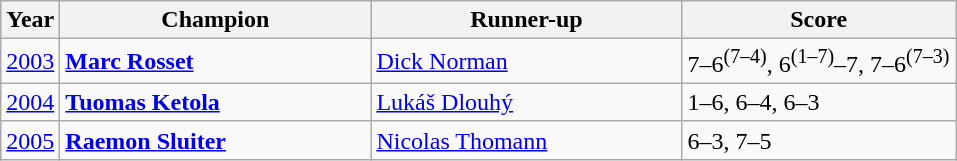<table class="wikitable">
<tr>
<th>Year</th>
<th width="200">Champion</th>
<th width="200">Runner-up</th>
<th width="175">Score</th>
</tr>
<tr>
<td><a href='#'>2003</a></td>
<td> <strong><a href='#'>Marc Rosset</a></strong></td>
<td> <a href='#'>Dick Norman</a></td>
<td>7–6<sup>(7–4)</sup>, 6<sup>(1–7)</sup>–7, 7–6<sup>(7–3)</sup></td>
</tr>
<tr>
<td><a href='#'>2004</a></td>
<td> <strong><a href='#'>Tuomas Ketola</a></strong></td>
<td> <a href='#'>Lukáš Dlouhý</a></td>
<td>1–6, 6–4, 6–3</td>
</tr>
<tr>
<td><a href='#'>2005</a></td>
<td> <strong><a href='#'>Raemon Sluiter</a></strong></td>
<td> <a href='#'>Nicolas Thomann</a></td>
<td>6–3, 7–5</td>
</tr>
</table>
